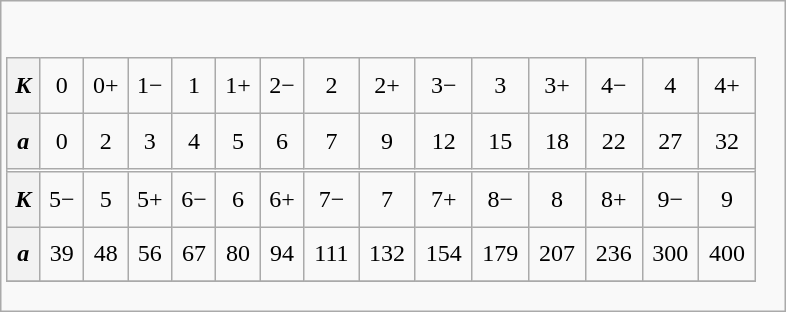<table class="wikitable">
<tr>
<td><br><table class="wikitable" style="text-align: center; width: 500px; height: 150px;">
<tr>
<th scope="row"><strong><em>K</em></strong></th>
<td>0</td>
<td>0+</td>
<td>1−</td>
<td>1</td>
<td>1+</td>
<td>2−</td>
<td>2</td>
<td>2+</td>
<td>3−</td>
<td>3</td>
<td>3+</td>
<td>4−</td>
<td>4</td>
<td>4+</td>
</tr>
<tr>
<th scope="row"><strong><em>a</em></strong></th>
<td>0</td>
<td>2</td>
<td>3</td>
<td>4</td>
<td>5</td>
<td>6</td>
<td>7</td>
<td>9</td>
<td>12</td>
<td>15</td>
<td>18</td>
<td>22</td>
<td>27</td>
<td>32</td>
</tr>
<tr style="font-size:10%;background-color:white;">
<td colspan=15></td>
</tr>
<tr>
<th scope="row"><strong><em>K</em></strong></th>
<td>5−</td>
<td>5</td>
<td>5+</td>
<td>6−</td>
<td>6</td>
<td>6+</td>
<td>7−</td>
<td>7</td>
<td>7+</td>
<td>8−</td>
<td>8</td>
<td>8+</td>
<td>9−</td>
<td>9</td>
</tr>
<tr>
<th scope="row"><strong><em>a</em></strong></th>
<td>39</td>
<td>48</td>
<td>56</td>
<td>67</td>
<td>80</td>
<td>94</td>
<td>111</td>
<td>132</td>
<td>154</td>
<td>179</td>
<td>207</td>
<td>236</td>
<td>300</td>
<td>400</td>
</tr>
<tr>
</tr>
</table>
</td>
</tr>
</table>
